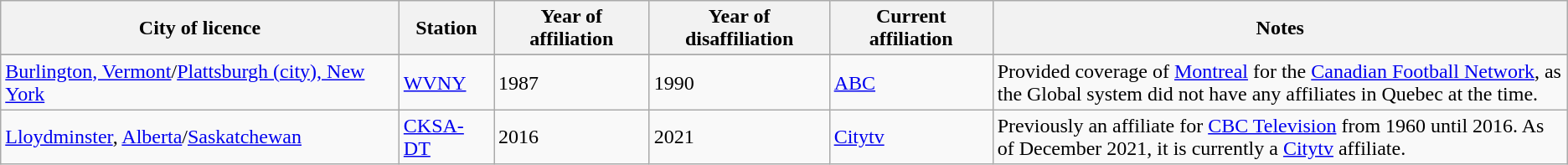<table class="wikitable unsortable">
<tr>
<th>City of licence</th>
<th>Station</th>
<th>Year of affiliation</th>
<th>Year of disaffiliation</th>
<th>Current affiliation</th>
<th style="width:450px;">Notes</th>
</tr>
<tr style="vertical-align: top; text-align: left;">
</tr>
<tr>
<td><a href='#'>Burlington, Vermont</a>/<a href='#'>Plattsburgh (city), New York</a></td>
<td><a href='#'>WVNY</a></td>
<td>1987</td>
<td>1990</td>
<td><a href='#'>ABC</a></td>
<td>Provided coverage of <a href='#'>Montreal</a> for the <a href='#'>Canadian Football Network</a>, as the Global system did not have any affiliates in Quebec at the time.</td>
</tr>
<tr>
<td><a href='#'>Lloydminster</a>, <a href='#'>Alberta</a>/<a href='#'>Saskatchewan</a></td>
<td><a href='#'>CKSA-DT</a></td>
<td>2016</td>
<td>2021</td>
<td><a href='#'>Citytv</a></td>
<td>Previously an affiliate for <a href='#'>CBC Television</a> from 1960 until 2016. As of December 2021, it is currently a <a href='#'>Citytv</a> affiliate.</td>
</tr>
</table>
